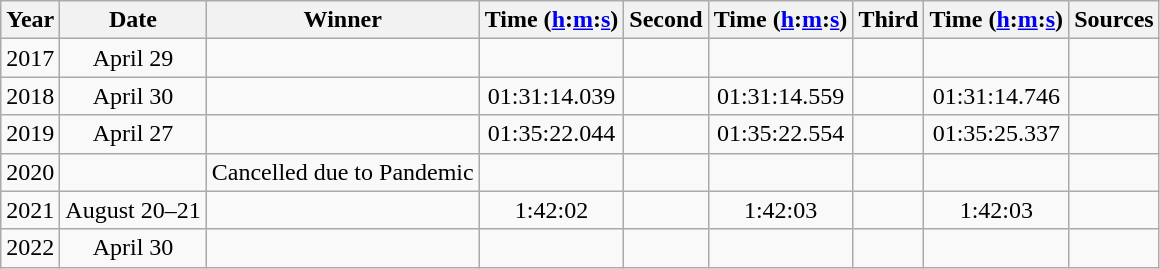<table class="wikitable sortable" style="text-align:center">
<tr>
<th>Year</th>
<th>Date</th>
<th class=unsortable>Winner</th>
<th>Time (<a href='#'>h</a>:<a href='#'>m</a>:<a href='#'>s</a>)</th>
<th class=unsortable>Second</th>
<th>Time (<a href='#'>h</a>:<a href='#'>m</a>:<a href='#'>s</a>)</th>
<th class=unsortable>Third</th>
<th>Time (<a href='#'>h</a>:<a href='#'>m</a>:<a href='#'>s</a>)</th>
<th>Sources</th>
</tr>
<tr>
<td>2017</td>
<td>April 29</td>
<td align=left></td>
<td></td>
<td align=left></td>
<td></td>
<td align=left></td>
<td></td>
<td></td>
</tr>
<tr>
<td>2018</td>
<td>April 30</td>
<td align=left></td>
<td>01:31:14.039</td>
<td align=left></td>
<td>01:31:14.559</td>
<td align=left></td>
<td>01:31:14.746</td>
<td></td>
</tr>
<tr>
<td>2019</td>
<td>April 27</td>
<td align=left></td>
<td>01:35:22.044</td>
<td align=left></td>
<td>01:35:22.554</td>
<td align=left></td>
<td>01:35:25.337</td>
<td></td>
</tr>
<tr>
<td>2020</td>
<td></td>
<td>Cancelled due to Pandemic</td>
<td></td>
<td></td>
<td></td>
<td></td>
<td></td>
<td></td>
</tr>
<tr>
<td>2021</td>
<td>August 20–21</td>
<td></td>
<td>1:42:02</td>
<td></td>
<td>1:42:03</td>
<td></td>
<td>1:42:03</td>
<td></td>
</tr>
<tr>
<td>2022</td>
<td>April 30</td>
<td></td>
<td></td>
<td></td>
<td></td>
<td></td>
<td></td>
<td></td>
</tr>
</table>
